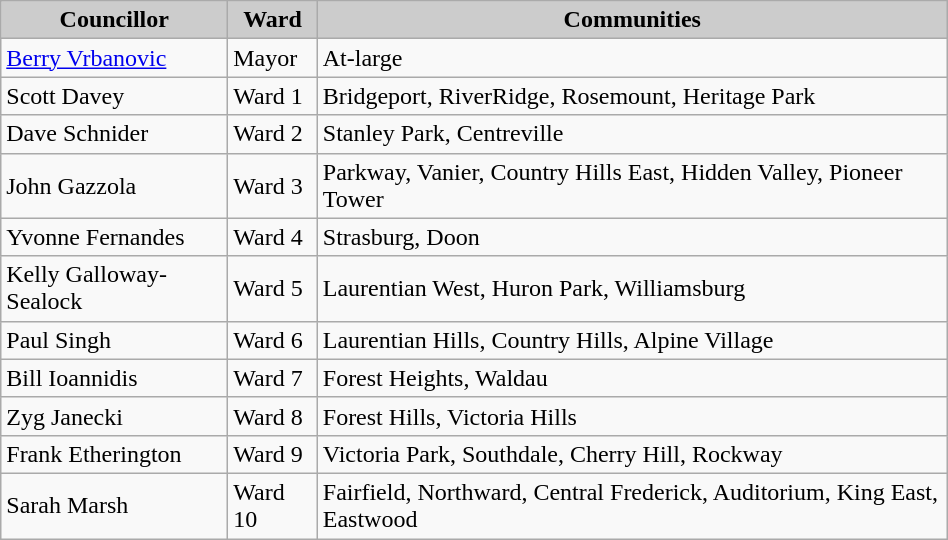<table class="wikitable" width=50%>
<tr>
<th style="background:#cccccc;"><strong>Councillor</strong></th>
<th style="background:#cccccc;"><strong>Ward</strong></th>
<th style="background:#cccccc;"><strong>Communities</strong></th>
</tr>
<tr>
<td><a href='#'>Berry Vrbanovic</a></td>
<td>Mayor</td>
<td>At-large</td>
</tr>
<tr>
<td>Scott Davey</td>
<td>Ward 1</td>
<td>Bridgeport, RiverRidge, Rosemount, Heritage Park</td>
</tr>
<tr>
<td>Dave Schnider</td>
<td>Ward 2</td>
<td>Stanley Park, Centreville</td>
</tr>
<tr>
<td>John Gazzola</td>
<td>Ward 3</td>
<td>Parkway, Vanier, Country Hills East, Hidden Valley, Pioneer Tower</td>
</tr>
<tr>
<td>Yvonne Fernandes</td>
<td>Ward 4</td>
<td>Strasburg, Doon</td>
</tr>
<tr>
<td>Kelly Galloway-Sealock</td>
<td>Ward 5</td>
<td>Laurentian West, Huron Park, Williamsburg</td>
</tr>
<tr>
<td>Paul Singh</td>
<td>Ward 6</td>
<td>Laurentian Hills, Country Hills, Alpine Village</td>
</tr>
<tr>
<td>Bill Ioannidis</td>
<td>Ward 7</td>
<td>Forest Heights, Waldau</td>
</tr>
<tr>
<td>Zyg Janecki</td>
<td>Ward 8</td>
<td>Forest Hills, Victoria Hills</td>
</tr>
<tr>
<td>Frank Etherington</td>
<td>Ward 9</td>
<td>Victoria Park, Southdale, Cherry Hill, Rockway</td>
</tr>
<tr>
<td>Sarah Marsh</td>
<td>Ward 10</td>
<td>Fairfield, Northward, Central Frederick, Auditorium, King East, Eastwood</td>
</tr>
</table>
